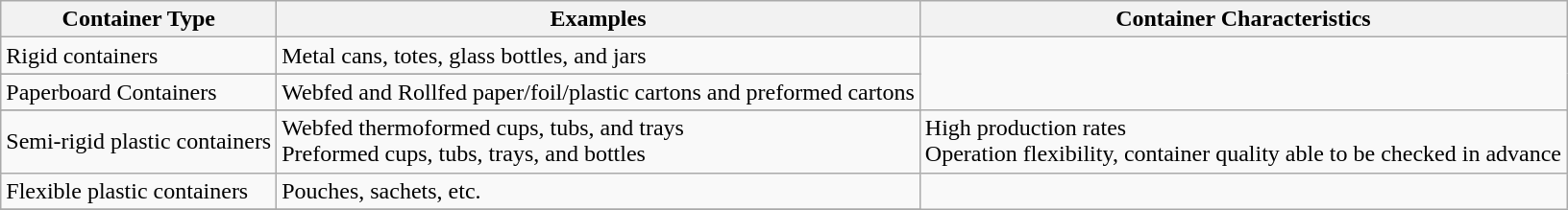<table class="wikitable">
<tr>
<th>Container Type</th>
<th>Examples</th>
<th>Container Characteristics</th>
</tr>
<tr>
<td>Rigid containers</td>
<td>Metal cans, totes, glass bottles, and jars</td>
</tr>
<tr Strength, rigidity, large capacity, minimum storage for  final product>
</tr>
<tr>
<td>Paperboard Containers</td>
<td>Webfed and Rollfed paper/foil/plastic cartons and preformed  cartons</td>
</tr>
<tr Great barrier and low cost>
</tr>
<tr>
<td>Semi-rigid plastic containers</td>
<td>Webfed thermoformed cups, tubs, and trays<br>Preformed cups, tubs, trays, and bottles</td>
<td>High production rates<br>Operation flexibility, container quality able to be  checked in advance</td>
</tr>
<tr>
<td>Flexible plastic containers</td>
<td>Pouches, sachets, etc.</td>
</tr>
<tr Low cost, large capacity, simple equipment>
</tr>
</table>
